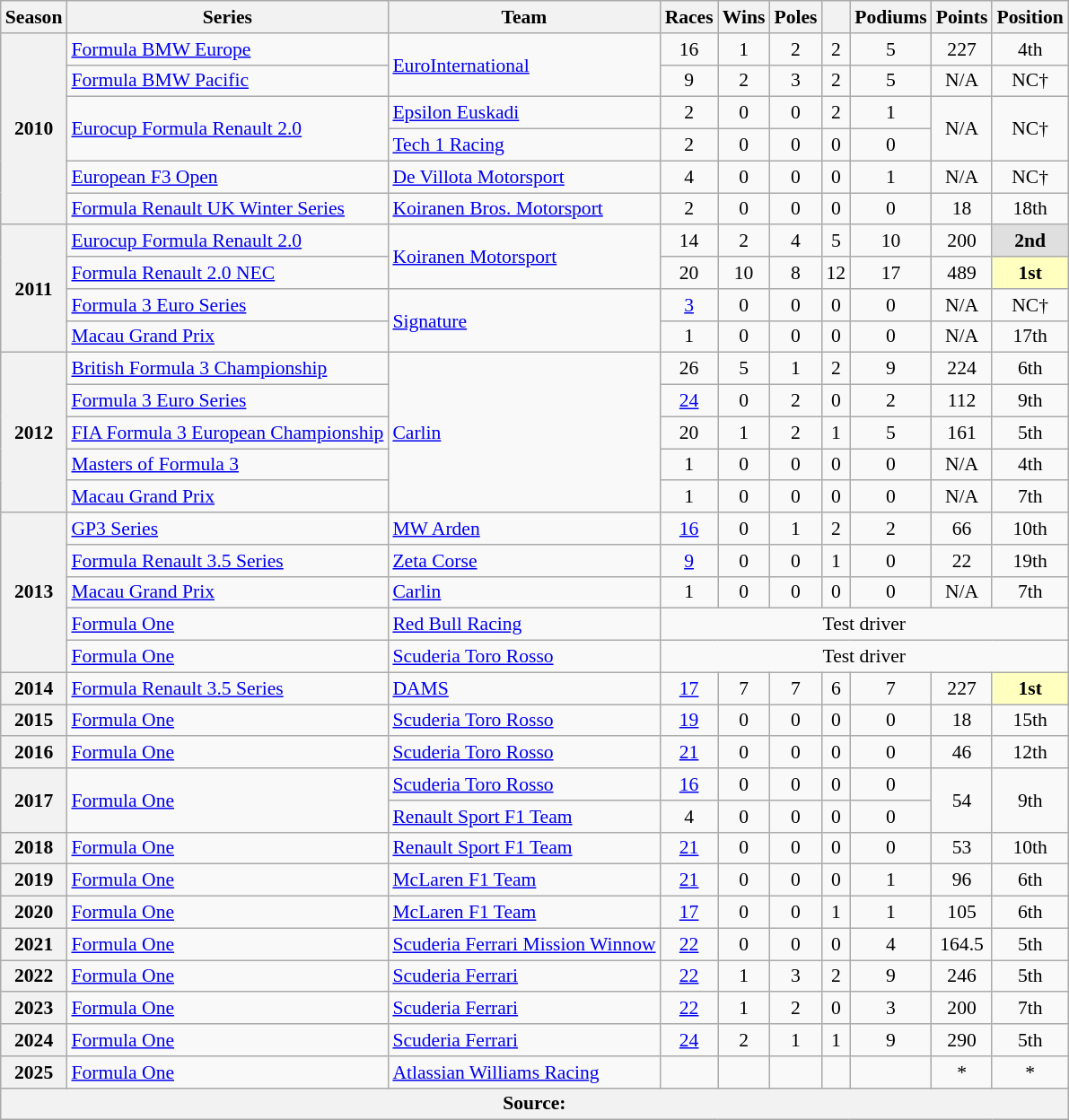<table class="wikitable" style="font-size: 90%; text-align:center">
<tr>
<th>Season</th>
<th>Series</th>
<th>Team</th>
<th>Races</th>
<th>Wins</th>
<th>Poles</th>
<th></th>
<th>Podiums</th>
<th>Points</th>
<th>Position</th>
</tr>
<tr>
<th rowspan="6">2010</th>
<td align="left"><a href='#'>Formula BMW Europe</a></td>
<td rowspan="2" style="text-align:left;"><a href='#'>EuroInternational</a></td>
<td>16</td>
<td>1</td>
<td>2</td>
<td>2</td>
<td>5</td>
<td>227</td>
<td>4th</td>
</tr>
<tr>
<td align="left"><a href='#'>Formula BMW Pacific</a></td>
<td>9</td>
<td>2</td>
<td>3</td>
<td>2</td>
<td>5</td>
<td>N/A</td>
<td>NC†</td>
</tr>
<tr>
<td rowspan="2" style="text-align:left;"><a href='#'>Eurocup Formula Renault 2.0</a></td>
<td align="left"><a href='#'>Epsilon Euskadi</a></td>
<td>2</td>
<td>0</td>
<td>0</td>
<td>2</td>
<td>1</td>
<td rowspan="2">N/A</td>
<td rowspan="2">NC†</td>
</tr>
<tr>
<td align="left"><a href='#'>Tech 1 Racing</a></td>
<td>2</td>
<td>0</td>
<td>0</td>
<td>0</td>
<td>0</td>
</tr>
<tr>
<td align="left"><a href='#'>European F3 Open</a></td>
<td align="left"><a href='#'>De Villota Motorsport</a></td>
<td>4</td>
<td>0</td>
<td>0</td>
<td>0</td>
<td>1</td>
<td>N/A</td>
<td>NC†</td>
</tr>
<tr>
<td align="left"><a href='#'>Formula Renault UK Winter Series</a></td>
<td align="left"><a href='#'>Koiranen Bros. Motorsport</a></td>
<td>2</td>
<td>0</td>
<td>0</td>
<td>0</td>
<td>0</td>
<td>18</td>
<td>18th</td>
</tr>
<tr>
<th rowspan="4">2011</th>
<td align="left"><a href='#'>Eurocup Formula Renault 2.0</a></td>
<td rowspan="2" style="text-align:left;"><a href='#'>Koiranen Motorsport</a></td>
<td>14</td>
<td>2</td>
<td>4</td>
<td>5</td>
<td>10</td>
<td>200</td>
<td style="background:#dfdfdf;"><strong>2nd</strong></td>
</tr>
<tr>
<td align="left"><a href='#'>Formula Renault 2.0 NEC</a></td>
<td>20</td>
<td>10</td>
<td>8</td>
<td>12</td>
<td>17</td>
<td>489</td>
<td style="background:#ffffbf;"><strong>1st</strong></td>
</tr>
<tr>
<td align="left"><a href='#'>Formula 3 Euro Series</a></td>
<td rowspan="2" style="text-align:left;"><a href='#'>Signature</a></td>
<td><a href='#'>3</a></td>
<td>0</td>
<td>0</td>
<td>0</td>
<td>0</td>
<td>N/A</td>
<td>NC†</td>
</tr>
<tr>
<td align="left"><a href='#'>Macau Grand Prix</a></td>
<td>1</td>
<td>0</td>
<td>0</td>
<td>0</td>
<td>0</td>
<td>N/A</td>
<td>17th</td>
</tr>
<tr>
<th rowspan="5">2012</th>
<td align="left"><a href='#'>British Formula 3 Championship</a></td>
<td rowspan="5" style="text-align:left;"><a href='#'>Carlin</a></td>
<td>26</td>
<td>5</td>
<td>1</td>
<td>2</td>
<td>9</td>
<td>224</td>
<td>6th</td>
</tr>
<tr>
<td align="left"><a href='#'>Formula 3 Euro Series</a></td>
<td><a href='#'>24</a></td>
<td>0</td>
<td>2</td>
<td>0</td>
<td>2</td>
<td>112</td>
<td>9th</td>
</tr>
<tr>
<td align="left"><a href='#'>FIA Formula 3 European Championship</a></td>
<td>20</td>
<td>1</td>
<td>2</td>
<td>1</td>
<td>5</td>
<td>161</td>
<td>5th</td>
</tr>
<tr>
<td align="left"><a href='#'>Masters of Formula 3</a></td>
<td>1</td>
<td>0</td>
<td>0</td>
<td>0</td>
<td>0</td>
<td>N/A</td>
<td>4th</td>
</tr>
<tr>
<td align="left"><a href='#'>Macau Grand Prix</a></td>
<td>1</td>
<td>0</td>
<td>0</td>
<td>0</td>
<td>0</td>
<td>N/A</td>
<td>7th</td>
</tr>
<tr>
<th rowspan="5">2013</th>
<td align="left"><a href='#'>GP3 Series</a></td>
<td align="left"><a href='#'>MW Arden</a></td>
<td><a href='#'>16</a></td>
<td>0</td>
<td>1</td>
<td>2</td>
<td>2</td>
<td>66</td>
<td>10th</td>
</tr>
<tr>
<td align="left"><a href='#'>Formula Renault 3.5 Series</a></td>
<td align="left"><a href='#'>Zeta Corse</a></td>
<td><a href='#'>9</a></td>
<td>0</td>
<td>0</td>
<td>1</td>
<td>0</td>
<td>22</td>
<td>19th</td>
</tr>
<tr>
<td align="left"><a href='#'>Macau Grand Prix</a></td>
<td align="left"><a href='#'>Carlin</a></td>
<td>1</td>
<td>0</td>
<td>0</td>
<td>0</td>
<td>0</td>
<td>N/A</td>
<td>7th</td>
</tr>
<tr>
<td align=left><a href='#'>Formula One</a></td>
<td align=left><a href='#'>Red Bull Racing</a></td>
<td colspan="7">Test driver</td>
</tr>
<tr>
<td align=left><a href='#'>Formula One</a></td>
<td align=left><a href='#'>Scuderia Toro Rosso</a></td>
<td colspan="7">Test driver</td>
</tr>
<tr>
<th>2014</th>
<td align="left"><a href='#'>Formula Renault 3.5 Series</a></td>
<td align="left"><a href='#'>DAMS</a></td>
<td><a href='#'>17</a></td>
<td>7</td>
<td>7</td>
<td>6</td>
<td>7</td>
<td>227</td>
<td style="background:#ffffbf;"><strong>1st</strong></td>
</tr>
<tr>
<th>2015</th>
<td align="left"><a href='#'>Formula One</a></td>
<td align="left"><a href='#'>Scuderia Toro Rosso</a></td>
<td><a href='#'>19</a></td>
<td>0</td>
<td>0</td>
<td>0</td>
<td>0</td>
<td>18</td>
<td>15th</td>
</tr>
<tr>
<th>2016</th>
<td align="left"><a href='#'>Formula One</a></td>
<td align="left"><a href='#'>Scuderia Toro Rosso</a></td>
<td><a href='#'>21</a></td>
<td>0</td>
<td>0</td>
<td>0</td>
<td>0</td>
<td>46</td>
<td>12th</td>
</tr>
<tr>
<th rowspan="2">2017</th>
<td rowspan="2" align="left"><a href='#'>Formula One</a></td>
<td align="left"><a href='#'>Scuderia Toro Rosso</a></td>
<td><a href='#'>16</a></td>
<td>0</td>
<td>0</td>
<td>0</td>
<td>0</td>
<td rowspan="2">54</td>
<td rowspan="2">9th</td>
</tr>
<tr>
<td align="left"><a href='#'>Renault Sport F1 Team</a></td>
<td>4</td>
<td>0</td>
<td>0</td>
<td>0</td>
<td>0</td>
</tr>
<tr>
<th>2018</th>
<td align="left"><a href='#'>Formula One</a></td>
<td align="left"><a href='#'>Renault Sport F1 Team</a></td>
<td><a href='#'>21</a></td>
<td>0</td>
<td>0</td>
<td>0</td>
<td>0</td>
<td>53</td>
<td>10th</td>
</tr>
<tr>
<th>2019</th>
<td align="left"><a href='#'>Formula One</a></td>
<td align="left"><a href='#'>McLaren F1 Team</a></td>
<td><a href='#'>21</a></td>
<td>0</td>
<td>0</td>
<td>0</td>
<td>1</td>
<td>96</td>
<td>6th</td>
</tr>
<tr>
<th>2020</th>
<td align=left><a href='#'>Formula One</a></td>
<td align=left><a href='#'>McLaren F1 Team</a></td>
<td><a href='#'>17</a></td>
<td>0</td>
<td>0</td>
<td>1</td>
<td>1</td>
<td>105</td>
<td>6th</td>
</tr>
<tr>
<th>2021</th>
<td align=left><a href='#'>Formula One</a></td>
<td align=left><a href='#'>Scuderia Ferrari Mission Winnow</a></td>
<td><a href='#'>22</a></td>
<td>0</td>
<td>0</td>
<td>0</td>
<td>4</td>
<td>164.5</td>
<td>5th</td>
</tr>
<tr>
<th>2022</th>
<td align=left><a href='#'>Formula One</a></td>
<td align=left><a href='#'>Scuderia Ferrari</a></td>
<td><a href='#'>22</a></td>
<td>1</td>
<td>3</td>
<td>2</td>
<td>9</td>
<td>246</td>
<td>5th</td>
</tr>
<tr>
<th>2023</th>
<td align=left><a href='#'>Formula One</a></td>
<td align=left><a href='#'>Scuderia Ferrari</a></td>
<td><a href='#'>22</a></td>
<td>1</td>
<td>2</td>
<td>0</td>
<td>3</td>
<td>200</td>
<td>7th</td>
</tr>
<tr>
<th>2024</th>
<td align=left><a href='#'>Formula One</a></td>
<td align=left><a href='#'>Scuderia Ferrari</a></td>
<td><a href='#'>24</a></td>
<td>2</td>
<td>1</td>
<td>1</td>
<td>9</td>
<td>290</td>
<td>5th</td>
</tr>
<tr>
<th>2025</th>
<td align=left><a href='#'>Formula One</a></td>
<td align=left><a href='#'>Atlassian Williams Racing</a></td>
<td><a href='#'></a></td>
<td></td>
<td></td>
<td></td>
<td></td>
<td>*</td>
<td>*</td>
</tr>
<tr class="sortbottom">
<th colspan="10">Source:</th>
</tr>
</table>
